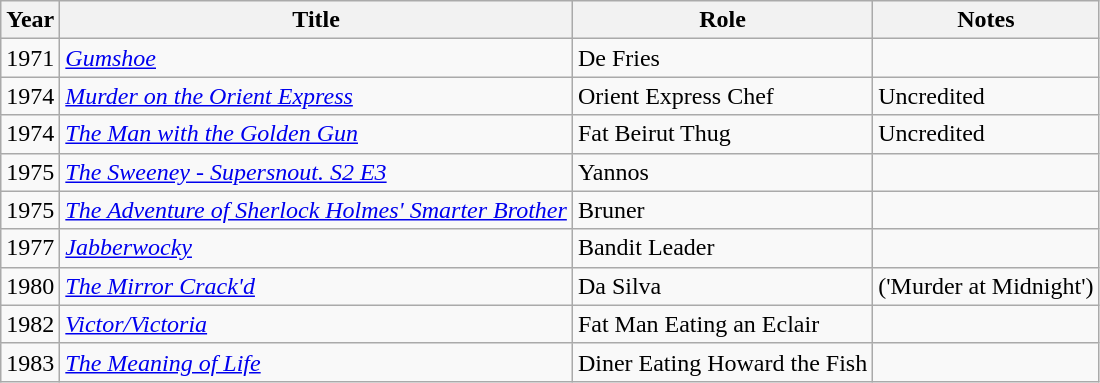<table class="wikitable">
<tr>
<th>Year</th>
<th>Title</th>
<th>Role</th>
<th>Notes</th>
</tr>
<tr>
<td>1971</td>
<td><em><a href='#'>Gumshoe</a></em></td>
<td>De Fries</td>
<td></td>
</tr>
<tr>
<td>1974</td>
<td><em><a href='#'>Murder on the Orient Express</a></em></td>
<td>Orient Express Chef</td>
<td>Uncredited</td>
</tr>
<tr>
<td>1974</td>
<td><em><a href='#'>The Man with the Golden Gun</a></em></td>
<td>Fat Beirut Thug</td>
<td>Uncredited</td>
</tr>
<tr>
<td>1975</td>
<td><em> <a href='#'>The Sweeney - Supersnout. S2 E3</a></em></td>
<td>Yannos</td>
<td></td>
</tr>
<tr>
<td>1975</td>
<td><em><a href='#'>The Adventure of Sherlock Holmes' Smarter Brother</a></em></td>
<td>Bruner</td>
<td></td>
</tr>
<tr>
<td>1977</td>
<td><em><a href='#'>Jabberwocky</a></em></td>
<td>Bandit Leader</td>
<td></td>
</tr>
<tr>
<td>1980</td>
<td><em><a href='#'>The Mirror Crack'd</a></em></td>
<td>Da Silva</td>
<td>('Murder at Midnight')</td>
</tr>
<tr>
<td>1982</td>
<td><em><a href='#'>Victor/Victoria</a></em></td>
<td>Fat Man Eating an Eclair</td>
<td></td>
</tr>
<tr>
<td>1983</td>
<td><em><a href='#'>The Meaning of Life</a></em></td>
<td>Diner Eating Howard the Fish</td>
<td></td>
</tr>
</table>
